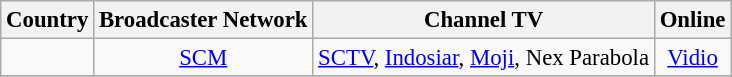<table class="wikitable" style="font-size:95%; text-align:center;">
<tr>
<th>Country</th>
<th>Broadcaster Network</th>
<th>Channel TV</th>
<th>Online</th>
</tr>
<tr>
<td align="left"></td>
<td><a href='#'>SCM</a></td>
<td><a href='#'>SCTV</a>, <a href='#'>Indosiar</a>, <a href='#'>Moji</a>, Nex Parabola</td>
<td><a href='#'>Vidio</a></td>
</tr>
<tr>
</tr>
</table>
